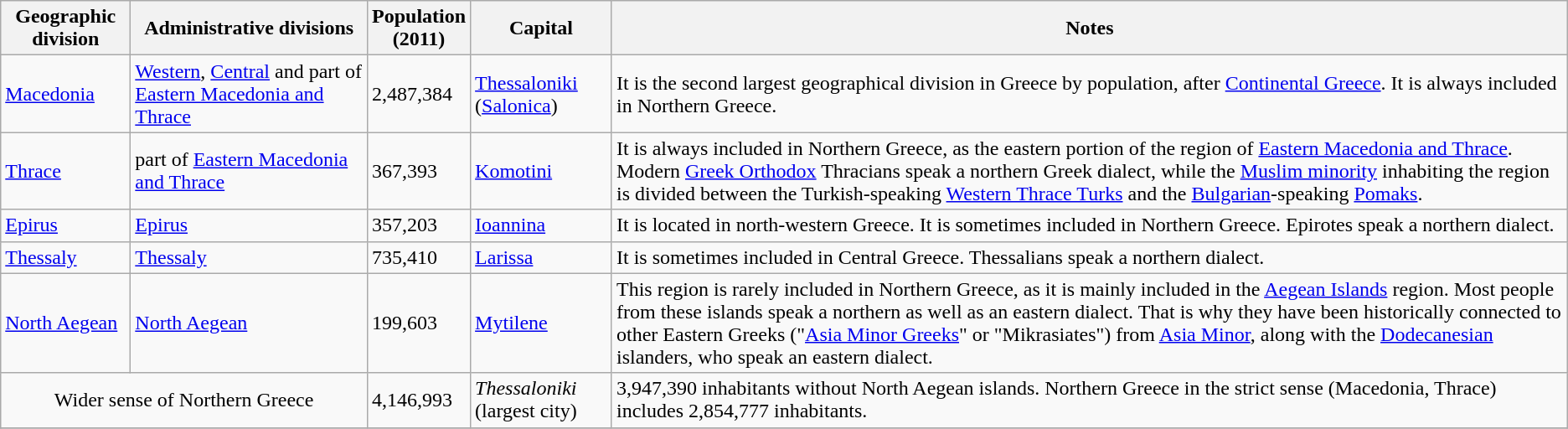<table class="wikitable" style="text-align:left">
<tr>
<th>Geographic division</th>
<th>Administrative divisions</th>
<th>Population <br> (2011)</th>
<th>Capital</th>
<th>Notes</th>
</tr>
<tr>
<td><a href='#'>Macedonia</a></td>
<td><a href='#'>Western</a>, <a href='#'>Central</a> and part of <a href='#'>Eastern Macedonia and Thrace</a></td>
<td>2,487,384</td>
<td><a href='#'>Thessaloniki</a> (<a href='#'>Salonica</a>)</td>
<td>It is the second largest geographical division in Greece by population, after <a href='#'>Continental Greece</a>. It is always included in Northern Greece.</td>
</tr>
<tr>
<td><a href='#'>Thrace</a></td>
<td>part of <a href='#'>Eastern Macedonia and Thrace</a></td>
<td>367,393</td>
<td><a href='#'>Komotini</a></td>
<td>It is always included in Northern Greece, as the eastern portion of the region of <a href='#'>Eastern Macedonia and Thrace</a>. Modern <a href='#'>Greek Orthodox</a> Thracians speak a northern Greek dialect, while the <a href='#'>Muslim minority</a> inhabiting the region is divided between the Turkish-speaking <a href='#'>Western Thrace Turks</a> and the <a href='#'>Bulgarian</a>-speaking <a href='#'>Pomaks</a>.</td>
</tr>
<tr>
<td><a href='#'>Epirus</a></td>
<td><a href='#'>Epirus</a></td>
<td>357,203</td>
<td><a href='#'>Ioannina</a></td>
<td>It is located in north-western Greece. It is sometimes included in Northern Greece. Epirotes speak a northern dialect.</td>
</tr>
<tr>
<td><a href='#'>Thessaly</a></td>
<td align=left><a href='#'>Thessaly</a></td>
<td>735,410</td>
<td><a href='#'>Larissa</a></td>
<td>It is sometimes included in Central Greece. Thessalians speak a northern dialect.</td>
</tr>
<tr>
<td align=left><a href='#'>North Aegean</a></td>
<td align=left><a href='#'>North Aegean</a></td>
<td>199,603</td>
<td><a href='#'>Mytilene</a></td>
<td>This region is rarely included in Northern Greece, as it is mainly included in the <a href='#'>Aegean Islands</a> region. Most people from these islands speak a northern as well as an eastern dialect. That is why they have been historically connected to other Eastern Greeks ("<a href='#'>Asia Minor Greeks</a>" or "Mikrasiates") from <a href='#'>Asia Minor</a>, along with the <a href='#'>Dodecanesian</a> islanders, who speak an eastern dialect.</td>
</tr>
<tr>
<td align=center colspan=2>Wider sense of Northern Greece</td>
<td>4,146,993</td>
<td><em>Thessaloniki</em> (largest city)</td>
<td>3,947,390 inhabitants without North Aegean islands. Northern Greece in the strict sense (Macedonia, Thrace) includes 2,854,777 inhabitants.</td>
</tr>
<tr>
</tr>
</table>
